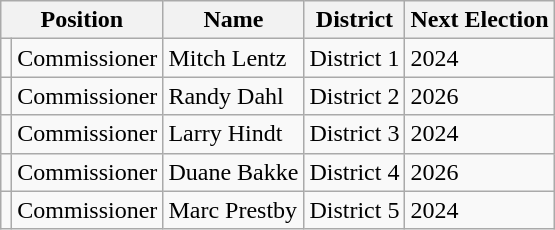<table class="wikitable">
<tr>
<th colspan="2">Position</th>
<th>Name</th>
<th>District</th>
<th>Next Election</th>
</tr>
<tr>
<td></td>
<td>Commissioner</td>
<td>Mitch Lentz</td>
<td>District 1</td>
<td>2024</td>
</tr>
<tr>
<td></td>
<td>Commissioner</td>
<td>Randy Dahl</td>
<td>District 2</td>
<td>2026</td>
</tr>
<tr>
<td></td>
<td>Commissioner</td>
<td>Larry Hindt</td>
<td>District 3</td>
<td>2024</td>
</tr>
<tr>
<td></td>
<td>Commissioner</td>
<td>Duane Bakke</td>
<td>District 4</td>
<td>2026</td>
</tr>
<tr>
<td></td>
<td>Commissioner</td>
<td>Marc Prestby</td>
<td>District 5</td>
<td>2024</td>
</tr>
</table>
